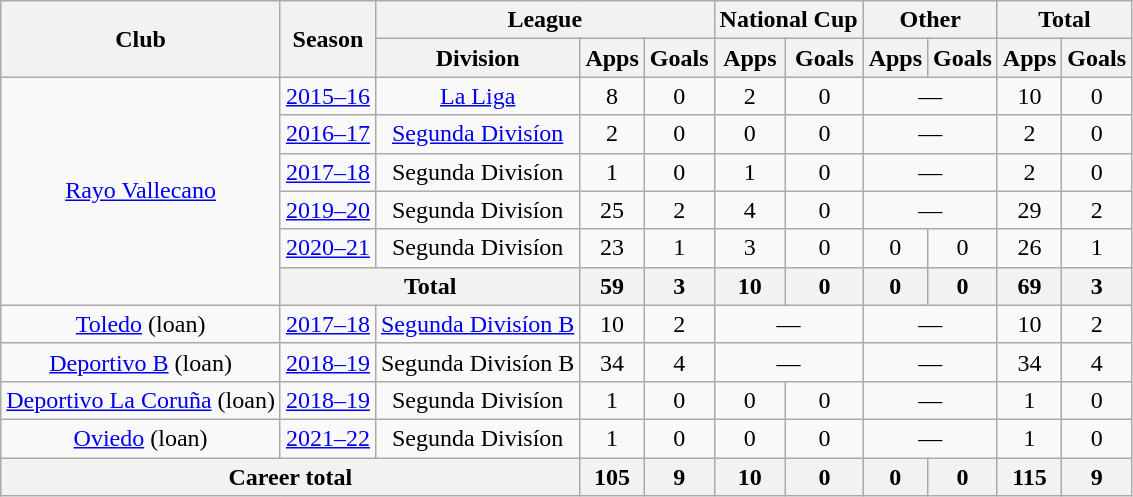<table class="wikitable" style="text-align:center">
<tr>
<th rowspan="2">Club</th>
<th rowspan="2">Season</th>
<th colspan="3">League</th>
<th colspan="2">National Cup</th>
<th colspan="2">Other</th>
<th colspan="2">Total</th>
</tr>
<tr>
<th>Division</th>
<th>Apps</th>
<th>Goals</th>
<th>Apps</th>
<th>Goals</th>
<th>Apps</th>
<th>Goals</th>
<th>Apps</th>
<th>Goals</th>
</tr>
<tr>
<td rowspan="6"><a href='#'>Rayo Vallecano</a></td>
<td><a href='#'>2015–16</a></td>
<td><a href='#'>La Liga</a></td>
<td>8</td>
<td>0</td>
<td>2</td>
<td>0</td>
<td colspan="2">—</td>
<td>10</td>
<td>0</td>
</tr>
<tr>
<td><a href='#'>2016–17</a></td>
<td><a href='#'>Segunda Divisíon</a></td>
<td>2</td>
<td>0</td>
<td>0</td>
<td>0</td>
<td colspan="2">—</td>
<td>2</td>
<td>0</td>
</tr>
<tr>
<td><a href='#'>2017–18</a></td>
<td>Segunda Divisíon</td>
<td>1</td>
<td>0</td>
<td>1</td>
<td>0</td>
<td colspan="2">—</td>
<td>2</td>
<td>0</td>
</tr>
<tr>
<td><a href='#'>2019–20</a></td>
<td>Segunda Divisíon</td>
<td>25</td>
<td>2</td>
<td>4</td>
<td>0</td>
<td colspan="2">—</td>
<td>29</td>
<td>2</td>
</tr>
<tr>
<td><a href='#'>2020–21</a></td>
<td>Segunda Divisíon</td>
<td>23</td>
<td>1</td>
<td>3</td>
<td>0</td>
<td>0</td>
<td>0</td>
<td>26</td>
<td>1</td>
</tr>
<tr>
<th colspan="2">Total</th>
<th>59</th>
<th>3</th>
<th>10</th>
<th>0</th>
<th>0</th>
<th>0</th>
<th>69</th>
<th>3</th>
</tr>
<tr>
<td><a href='#'>Toledo</a> (loan)</td>
<td><a href='#'>2017–18</a></td>
<td><a href='#'>Segunda Divisíon B</a></td>
<td>10</td>
<td>2</td>
<td colspan="2">—</td>
<td colspan="2">—</td>
<td>10</td>
<td>2</td>
</tr>
<tr>
<td><a href='#'>Deportivo B</a> (loan)</td>
<td><a href='#'>2018–19</a></td>
<td>Segunda Divisíon B</td>
<td>34</td>
<td>4</td>
<td colspan="2">—</td>
<td colspan="2">—</td>
<td>34</td>
<td>4</td>
</tr>
<tr>
<td><a href='#'>Deportivo La Coruña</a> (loan)</td>
<td><a href='#'>2018–19</a></td>
<td>Segunda Divisíon</td>
<td>1</td>
<td>0</td>
<td>0</td>
<td>0</td>
<td colspan="2">—</td>
<td>1</td>
<td>0</td>
</tr>
<tr>
<td><a href='#'>Oviedo</a> (loan)</td>
<td><a href='#'>2021–22</a></td>
<td>Segunda Divisíon</td>
<td>1</td>
<td>0</td>
<td>0</td>
<td>0</td>
<td colspan="2">—</td>
<td>1</td>
<td>0</td>
</tr>
<tr>
<th colspan="3">Career total</th>
<th>105</th>
<th>9</th>
<th>10</th>
<th>0</th>
<th>0</th>
<th>0</th>
<th>115</th>
<th>9</th>
</tr>
</table>
